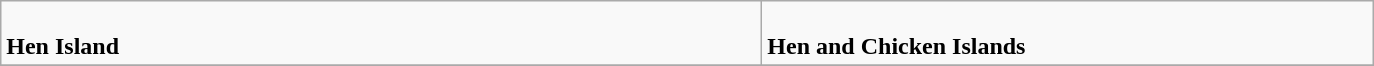<table class="wikitable">
<tr>
<td style="width:500px" valign="top"><br><strong>Hen Island</strong>
</td>
<td style="width:400px" valign="top"><br><strong>Hen and Chicken Islands</strong>
</td>
</tr>
<tr>
</tr>
</table>
